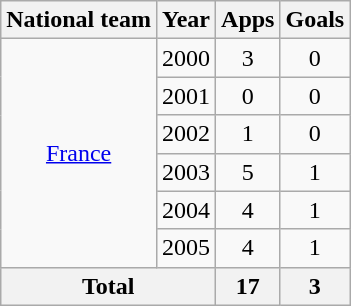<table class="wikitable" style="text-align: center;">
<tr>
<th>National team</th>
<th>Year</th>
<th>Apps</th>
<th>Goals</th>
</tr>
<tr>
<td rowspan="6"><a href='#'>France</a></td>
<td>2000</td>
<td>3</td>
<td>0</td>
</tr>
<tr>
<td>2001</td>
<td>0</td>
<td>0</td>
</tr>
<tr>
<td>2002</td>
<td>1</td>
<td>0</td>
</tr>
<tr>
<td>2003</td>
<td>5</td>
<td>1</td>
</tr>
<tr>
<td>2004</td>
<td>4</td>
<td>1</td>
</tr>
<tr>
<td>2005</td>
<td>4</td>
<td>1</td>
</tr>
<tr>
<th colspan="2">Total</th>
<th>17</th>
<th>3</th>
</tr>
</table>
